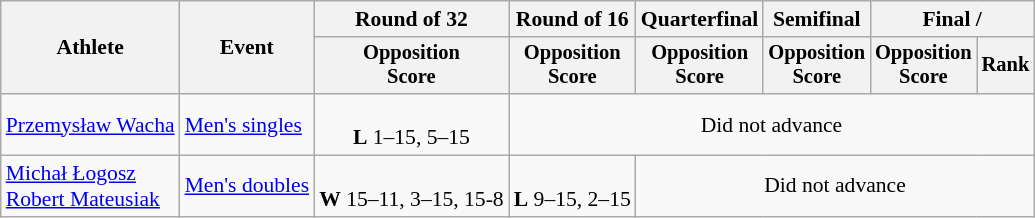<table class=wikitable style="font-size:90%">
<tr>
<th rowspan="2">Athlete</th>
<th rowspan="2">Event</th>
<th>Round of 32</th>
<th>Round of 16</th>
<th>Quarterfinal</th>
<th>Semifinal</th>
<th colspan=2>Final / </th>
</tr>
<tr style="font-size:95%">
<th>Opposition<br>Score</th>
<th>Opposition<br>Score</th>
<th>Opposition<br>Score</th>
<th>Opposition<br>Score</th>
<th>Opposition<br>Score</th>
<th>Rank</th>
</tr>
<tr align=center>
<td align=left><a href='#'>Przemysław Wacha</a></td>
<td align=left><a href='#'>Men's singles</a></td>
<td><br><strong>L</strong> 1–15, 5–15</td>
<td colspan=5>Did not advance</td>
</tr>
<tr align=center>
<td align=left><a href='#'>Michał Łogosz</a><br><a href='#'>Robert Mateusiak</a></td>
<td align=left><a href='#'>Men's doubles</a></td>
<td><br><strong>W</strong> 15–11, 3–15, 15-8</td>
<td><br><strong>L</strong> 9–15, 2–15</td>
<td colspan=4>Did not advance</td>
</tr>
</table>
